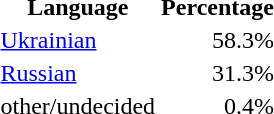<table class="standard">
<tr>
<th>Language</th>
<th>Percentage</th>
</tr>
<tr>
<td><a href='#'>Ukrainian</a></td>
<td align="right">58.3%</td>
</tr>
<tr>
<td><a href='#'>Russian</a></td>
<td align="right">31.3%</td>
</tr>
<tr>
<td>other/undecided</td>
<td align="right">0.4%</td>
</tr>
</table>
